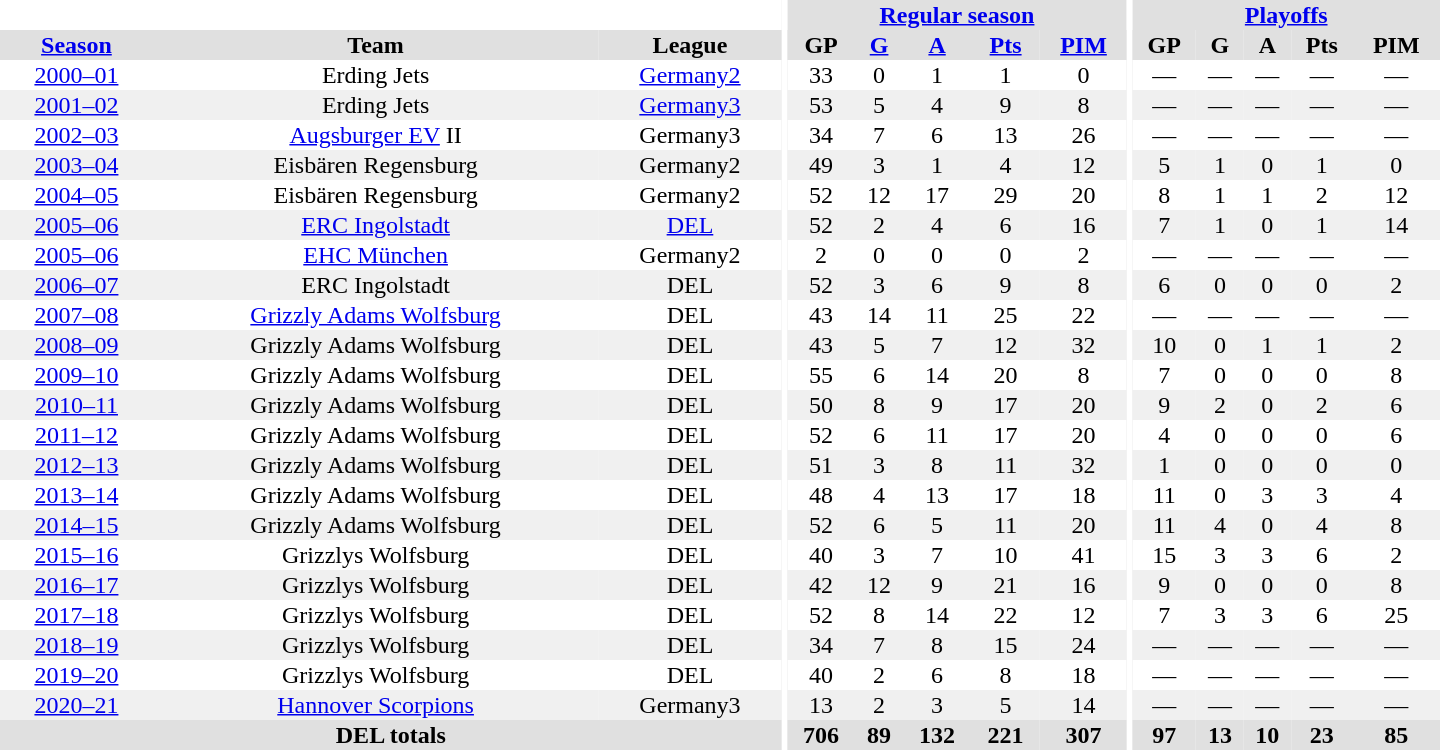<table border="0" cellpadding="1" cellspacing="0" style="text-align:center; width:60em">
<tr bgcolor="#e0e0e0">
<th colspan="3" bgcolor="#ffffff"></th>
<th rowspan="99" bgcolor="#ffffff"></th>
<th colspan="5"><a href='#'>Regular season</a></th>
<th rowspan="99" bgcolor="#ffffff"></th>
<th colspan="5"><a href='#'>Playoffs</a></th>
</tr>
<tr bgcolor="#e0e0e0">
<th><a href='#'>Season</a></th>
<th>Team</th>
<th>League</th>
<th>GP</th>
<th><a href='#'>G</a></th>
<th><a href='#'>A</a></th>
<th><a href='#'>Pts</a></th>
<th><a href='#'>PIM</a></th>
<th>GP</th>
<th>G</th>
<th>A</th>
<th>Pts</th>
<th>PIM</th>
</tr>
<tr>
<td><a href='#'>2000–01</a></td>
<td>Erding Jets</td>
<td><a href='#'>Germany2</a></td>
<td>33</td>
<td>0</td>
<td>1</td>
<td>1</td>
<td>0</td>
<td>—</td>
<td>—</td>
<td>—</td>
<td>—</td>
<td>—</td>
</tr>
<tr bgcolor="#f0f0f0">
<td><a href='#'>2001–02</a></td>
<td>Erding Jets</td>
<td><a href='#'>Germany3</a></td>
<td>53</td>
<td>5</td>
<td>4</td>
<td>9</td>
<td>8</td>
<td>—</td>
<td>—</td>
<td>—</td>
<td>—</td>
<td>—</td>
</tr>
<tr>
<td><a href='#'>2002–03</a></td>
<td><a href='#'>Augsburger EV</a> II</td>
<td>Germany3</td>
<td>34</td>
<td>7</td>
<td>6</td>
<td>13</td>
<td>26</td>
<td>—</td>
<td>—</td>
<td>—</td>
<td>—</td>
<td>—</td>
</tr>
<tr bgcolor="#f0f0f0">
<td><a href='#'>2003–04</a></td>
<td>Eisbären Regensburg</td>
<td>Germany2</td>
<td>49</td>
<td>3</td>
<td>1</td>
<td>4</td>
<td>12</td>
<td>5</td>
<td>1</td>
<td>0</td>
<td>1</td>
<td>0</td>
</tr>
<tr>
<td><a href='#'>2004–05</a></td>
<td>Eisbären Regensburg</td>
<td>Germany2</td>
<td>52</td>
<td>12</td>
<td>17</td>
<td>29</td>
<td>20</td>
<td>8</td>
<td>1</td>
<td>1</td>
<td>2</td>
<td>12</td>
</tr>
<tr bgcolor="#f0f0f0">
<td><a href='#'>2005–06</a></td>
<td><a href='#'>ERC Ingolstadt</a></td>
<td><a href='#'>DEL</a></td>
<td>52</td>
<td>2</td>
<td>4</td>
<td>6</td>
<td>16</td>
<td>7</td>
<td>1</td>
<td>0</td>
<td>1</td>
<td>14</td>
</tr>
<tr>
<td><a href='#'>2005–06</a></td>
<td><a href='#'>EHC München</a></td>
<td>Germany2</td>
<td>2</td>
<td>0</td>
<td>0</td>
<td>0</td>
<td>2</td>
<td>—</td>
<td>—</td>
<td>—</td>
<td>—</td>
<td>—</td>
</tr>
<tr bgcolor="#f0f0f0">
<td><a href='#'>2006–07</a></td>
<td>ERC Ingolstadt</td>
<td>DEL</td>
<td>52</td>
<td>3</td>
<td>6</td>
<td>9</td>
<td>8</td>
<td>6</td>
<td>0</td>
<td>0</td>
<td>0</td>
<td>2</td>
</tr>
<tr>
<td><a href='#'>2007–08</a></td>
<td><a href='#'>Grizzly Adams Wolfsburg</a></td>
<td>DEL</td>
<td>43</td>
<td>14</td>
<td>11</td>
<td>25</td>
<td>22</td>
<td>—</td>
<td>—</td>
<td>—</td>
<td>—</td>
<td>—</td>
</tr>
<tr bgcolor="#f0f0f0">
<td><a href='#'>2008–09</a></td>
<td>Grizzly Adams Wolfsburg</td>
<td>DEL</td>
<td>43</td>
<td>5</td>
<td>7</td>
<td>12</td>
<td>32</td>
<td>10</td>
<td>0</td>
<td>1</td>
<td>1</td>
<td>2</td>
</tr>
<tr>
<td><a href='#'>2009–10</a></td>
<td>Grizzly Adams Wolfsburg</td>
<td>DEL</td>
<td>55</td>
<td>6</td>
<td>14</td>
<td>20</td>
<td>8</td>
<td>7</td>
<td>0</td>
<td>0</td>
<td>0</td>
<td>8</td>
</tr>
<tr bgcolor="#f0f0f0">
<td><a href='#'>2010–11</a></td>
<td>Grizzly Adams Wolfsburg</td>
<td>DEL</td>
<td>50</td>
<td>8</td>
<td>9</td>
<td>17</td>
<td>20</td>
<td>9</td>
<td>2</td>
<td>0</td>
<td>2</td>
<td>6</td>
</tr>
<tr>
<td><a href='#'>2011–12</a></td>
<td>Grizzly Adams Wolfsburg</td>
<td>DEL</td>
<td>52</td>
<td>6</td>
<td>11</td>
<td>17</td>
<td>20</td>
<td>4</td>
<td>0</td>
<td>0</td>
<td>0</td>
<td>6</td>
</tr>
<tr bgcolor="#f0f0f0">
<td><a href='#'>2012–13</a></td>
<td>Grizzly Adams Wolfsburg</td>
<td>DEL</td>
<td>51</td>
<td>3</td>
<td>8</td>
<td>11</td>
<td>32</td>
<td>1</td>
<td>0</td>
<td>0</td>
<td>0</td>
<td>0</td>
</tr>
<tr>
<td><a href='#'>2013–14</a></td>
<td>Grizzly Adams Wolfsburg</td>
<td>DEL</td>
<td>48</td>
<td>4</td>
<td>13</td>
<td>17</td>
<td>18</td>
<td>11</td>
<td>0</td>
<td>3</td>
<td>3</td>
<td>4</td>
</tr>
<tr bgcolor="#f0f0f0">
<td><a href='#'>2014–15</a></td>
<td>Grizzly Adams Wolfsburg</td>
<td>DEL</td>
<td>52</td>
<td>6</td>
<td>5</td>
<td>11</td>
<td>20</td>
<td>11</td>
<td>4</td>
<td>0</td>
<td>4</td>
<td>8</td>
</tr>
<tr>
<td><a href='#'>2015–16</a></td>
<td>Grizzlys Wolfsburg</td>
<td>DEL</td>
<td>40</td>
<td>3</td>
<td>7</td>
<td>10</td>
<td>41</td>
<td>15</td>
<td>3</td>
<td>3</td>
<td>6</td>
<td>2</td>
</tr>
<tr bgcolor="#f0f0f0">
<td><a href='#'>2016–17</a></td>
<td>Grizzlys Wolfsburg</td>
<td>DEL</td>
<td>42</td>
<td>12</td>
<td>9</td>
<td>21</td>
<td>16</td>
<td>9</td>
<td>0</td>
<td>0</td>
<td>0</td>
<td>8</td>
</tr>
<tr>
<td><a href='#'>2017–18</a></td>
<td>Grizzlys Wolfsburg</td>
<td>DEL</td>
<td>52</td>
<td>8</td>
<td>14</td>
<td>22</td>
<td>12</td>
<td>7</td>
<td>3</td>
<td>3</td>
<td>6</td>
<td>25</td>
</tr>
<tr bgcolor="#f0f0f0">
<td><a href='#'>2018–19</a></td>
<td>Grizzlys Wolfsburg</td>
<td>DEL</td>
<td>34</td>
<td>7</td>
<td>8</td>
<td>15</td>
<td>24</td>
<td>—</td>
<td>—</td>
<td>—</td>
<td>—</td>
<td>—</td>
</tr>
<tr>
<td><a href='#'>2019–20</a></td>
<td>Grizzlys Wolfsburg</td>
<td>DEL</td>
<td>40</td>
<td>2</td>
<td>6</td>
<td>8</td>
<td>18</td>
<td>—</td>
<td>—</td>
<td>—</td>
<td>—</td>
<td>—</td>
</tr>
<tr bgcolor="#f0f0f0">
<td><a href='#'>2020–21</a></td>
<td><a href='#'>Hannover Scorpions</a></td>
<td>Germany3</td>
<td>13</td>
<td>2</td>
<td>3</td>
<td>5</td>
<td>14</td>
<td>—</td>
<td>—</td>
<td>—</td>
<td>—</td>
<td>—</td>
</tr>
<tr>
</tr>
<tr ALIGN="center" bgcolor="#e0e0e0">
<th colspan="3">DEL totals</th>
<th ALIGN="center">706</th>
<th ALIGN="center">89</th>
<th ALIGN="center">132</th>
<th ALIGN="center">221</th>
<th ALIGN="center">307</th>
<th ALIGN="center">97</th>
<th ALIGN="center">13</th>
<th ALIGN="center">10</th>
<th ALIGN="center">23</th>
<th ALIGN="center">85</th>
</tr>
</table>
